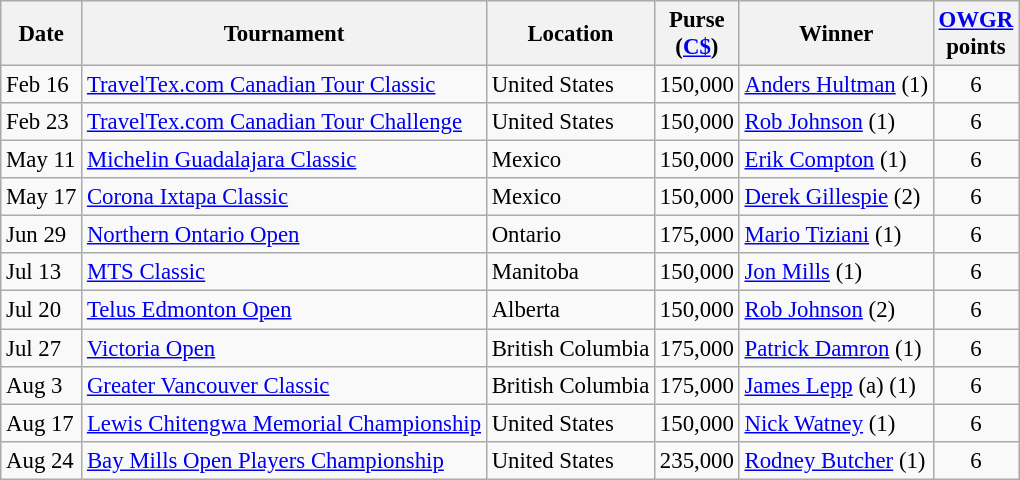<table class="wikitable" style="font-size:95%">
<tr>
<th>Date</th>
<th>Tournament</th>
<th>Location</th>
<th>Purse<br>(<a href='#'>C$</a>)</th>
<th>Winner</th>
<th><a href='#'>OWGR</a><br>points</th>
</tr>
<tr>
<td>Feb 16</td>
<td><a href='#'>TravelTex.com Canadian Tour Classic</a></td>
<td>United States</td>
<td align=right>150,000</td>
<td> <a href='#'>Anders Hultman</a> (1)</td>
<td align=center>6</td>
</tr>
<tr>
<td>Feb 23</td>
<td><a href='#'>TravelTex.com Canadian Tour Challenge</a></td>
<td>United States</td>
<td align=right>150,000</td>
<td> <a href='#'>Rob Johnson</a> (1)</td>
<td align=center>6</td>
</tr>
<tr>
<td>May 11</td>
<td><a href='#'>Michelin Guadalajara Classic</a></td>
<td>Mexico</td>
<td align=right>150,000</td>
<td> <a href='#'>Erik Compton</a> (1)</td>
<td align=center>6</td>
</tr>
<tr>
<td>May 17</td>
<td><a href='#'>Corona Ixtapa Classic</a></td>
<td>Mexico</td>
<td align=right>150,000</td>
<td> <a href='#'>Derek Gillespie</a> (2)</td>
<td align=center>6</td>
</tr>
<tr>
<td>Jun 29</td>
<td><a href='#'>Northern Ontario Open</a></td>
<td>Ontario</td>
<td align=right>175,000</td>
<td> <a href='#'>Mario Tiziani</a> (1)</td>
<td align=center>6</td>
</tr>
<tr>
<td>Jul 13</td>
<td><a href='#'>MTS Classic</a></td>
<td>Manitoba</td>
<td align=right>150,000</td>
<td> <a href='#'>Jon Mills</a> (1)</td>
<td align=center>6</td>
</tr>
<tr>
<td>Jul 20</td>
<td><a href='#'>Telus Edmonton Open</a></td>
<td>Alberta</td>
<td align=right>150,000</td>
<td> <a href='#'>Rob Johnson</a> (2)</td>
<td align=center>6</td>
</tr>
<tr>
<td>Jul 27</td>
<td><a href='#'>Victoria Open</a></td>
<td>British Columbia</td>
<td align=right>175,000</td>
<td> <a href='#'>Patrick Damron</a> (1)</td>
<td align=center>6</td>
</tr>
<tr>
<td>Aug 3</td>
<td><a href='#'>Greater Vancouver Classic</a></td>
<td>British Columbia</td>
<td align=right>175,000</td>
<td> <a href='#'>James Lepp</a> (a) (1)</td>
<td align=center>6</td>
</tr>
<tr>
<td>Aug 17</td>
<td><a href='#'>Lewis Chitengwa Memorial Championship</a></td>
<td>United States</td>
<td align=right>150,000</td>
<td> <a href='#'>Nick Watney</a> (1)</td>
<td align=center>6</td>
</tr>
<tr>
<td>Aug 24</td>
<td><a href='#'>Bay Mills Open Players Championship</a></td>
<td>United States</td>
<td align=right>235,000</td>
<td> <a href='#'>Rodney Butcher</a> (1)</td>
<td align=center>6</td>
</tr>
</table>
